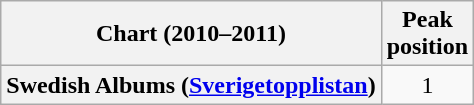<table class="wikitable plainrowheaders" style="text-align:center">
<tr>
<th scope="col">Chart (2010–2011)</th>
<th scope="col">Peak<br>position</th>
</tr>
<tr>
<th scope="row">Swedish Albums (<a href='#'>Sverigetopplistan</a>)</th>
<td>1</td>
</tr>
</table>
